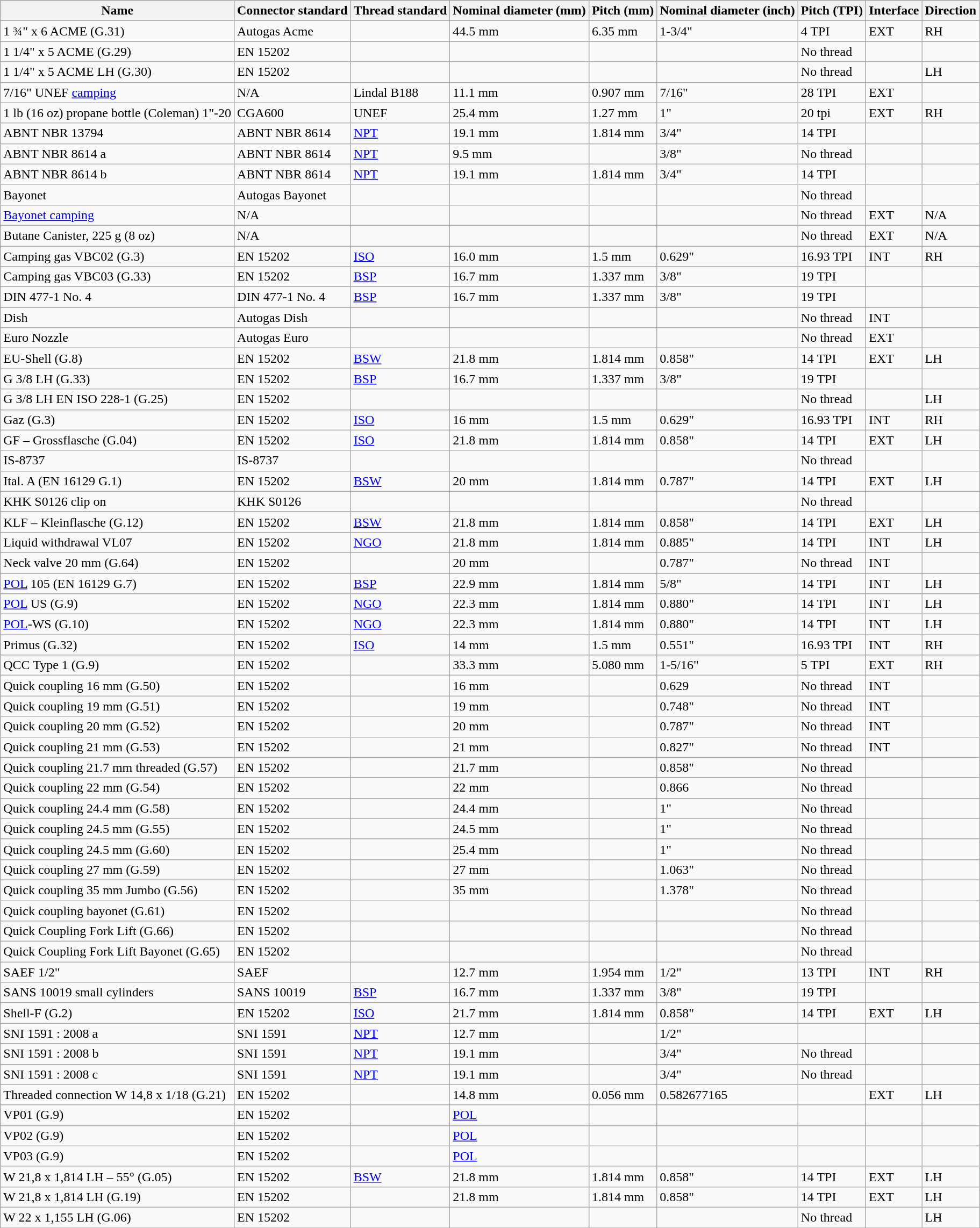<table class="wikitable collapsible sortable">
<tr>
<th>Name</th>
<th>Connector standard</th>
<th>Thread standard</th>
<th>Nominal diameter (mm)</th>
<th>Pitch (mm)</th>
<th>Nominal diameter (inch)</th>
<th>Pitch (TPI)</th>
<th>Interface</th>
<th>Direction</th>
</tr>
<tr>
<td>1 ¾" x 6 ACME (G.31)</td>
<td>Autogas Acme</td>
<td></td>
<td>44.5 mm</td>
<td>6.35 mm</td>
<td>1-3/4"</td>
<td>4 TPI</td>
<td>EXT</td>
<td>RH</td>
</tr>
<tr>
<td>1 1/4" x 5 ACME (G.29)</td>
<td>EN 15202</td>
<td></td>
<td></td>
<td></td>
<td></td>
<td>No thread</td>
<td></td>
<td></td>
</tr>
<tr>
<td>1 1/4" x 5 ACME LH (G.30)</td>
<td>EN 15202</td>
<td></td>
<td></td>
<td></td>
<td></td>
<td>No thread</td>
<td></td>
<td>LH</td>
</tr>
<tr>
<td>7/16" UNEF <a href='#'>camping</a></td>
<td>N/A</td>
<td>Lindal B188</td>
<td>11.1 mm</td>
<td>0.907 mm</td>
<td>7/16"</td>
<td>28 TPI</td>
<td>EXT</td>
<td></td>
</tr>
<tr>
<td>1 lb (16 oz) propane bottle (Coleman) 1"-20</td>
<td>CGA600</td>
<td>UNEF</td>
<td>25.4 mm</td>
<td>1.27 mm</td>
<td>1"</td>
<td>20 tpi</td>
<td>EXT</td>
<td>RH</td>
</tr>
<tr>
<td>ABNT NBR 13794</td>
<td>ABNT NBR 8614</td>
<td><a href='#'>NPT</a></td>
<td>19.1 mm</td>
<td>1.814 mm</td>
<td>3/4"</td>
<td>14 TPI</td>
<td></td>
<td></td>
</tr>
<tr>
<td>ABNT NBR 8614 a</td>
<td>ABNT NBR 8614</td>
<td><a href='#'>NPT</a></td>
<td>9.5 mm</td>
<td></td>
<td>3/8"</td>
<td>No thread</td>
<td></td>
<td></td>
</tr>
<tr>
<td>ABNT NBR 8614 b</td>
<td>ABNT NBR 8614</td>
<td><a href='#'>NPT</a></td>
<td>19.1 mm</td>
<td>1.814 mm</td>
<td>3/4"</td>
<td>14 TPI</td>
<td></td>
<td></td>
</tr>
<tr>
<td>Bayonet</td>
<td>Autogas Bayonet</td>
<td></td>
<td></td>
<td></td>
<td></td>
<td>No thread</td>
<td></td>
<td></td>
</tr>
<tr>
<td><a href='#'>Bayonet camping</a></td>
<td>N/A</td>
<td></td>
<td></td>
<td></td>
<td></td>
<td>No thread</td>
<td>EXT</td>
<td>N/A</td>
</tr>
<tr>
<td>Butane Canister, 225 g (8 oz)</td>
<td>N/A</td>
<td></td>
<td></td>
<td></td>
<td></td>
<td>No thread</td>
<td>EXT</td>
<td>N/A</td>
</tr>
<tr>
<td>Camping gas VBC02 (G.3)</td>
<td>EN 15202</td>
<td><a href='#'>ISO</a></td>
<td>16.0 mm</td>
<td>1.5 mm</td>
<td>0.629"</td>
<td>16.93 TPI</td>
<td>INT</td>
<td>RH</td>
</tr>
<tr>
<td>Camping gas VBC03 (G.33)</td>
<td>EN 15202</td>
<td><a href='#'>BSP</a></td>
<td>16.7 mm</td>
<td>1.337 mm</td>
<td>3/8"</td>
<td>19 TPI</td>
<td></td>
<td></td>
</tr>
<tr>
<td>DIN 477-1 No. 4</td>
<td>DIN 477-1 No. 4</td>
<td><a href='#'>BSP</a></td>
<td>16.7 mm</td>
<td>1.337 mm</td>
<td>3/8"</td>
<td>19 TPI</td>
<td></td>
<td></td>
</tr>
<tr>
<td>Dish</td>
<td>Autogas Dish</td>
<td></td>
<td></td>
<td></td>
<td></td>
<td>No thread</td>
<td>INT</td>
<td></td>
</tr>
<tr>
<td>Euro Nozzle</td>
<td>Autogas Euro</td>
<td></td>
<td></td>
<td></td>
<td></td>
<td>No thread</td>
<td>EXT</td>
<td></td>
</tr>
<tr>
<td>EU-Shell (G.8)</td>
<td>EN 15202</td>
<td><a href='#'>BSW</a></td>
<td>21.8 mm</td>
<td>1.814 mm</td>
<td>0.858"</td>
<td>14 TPI</td>
<td>EXT</td>
<td>LH</td>
</tr>
<tr>
<td>G 3/8 LH (G.33)</td>
<td>EN 15202</td>
<td><a href='#'>BSP</a></td>
<td>16.7 mm</td>
<td>1.337 mm</td>
<td>3/8"</td>
<td>19 TPI</td>
<td></td>
<td></td>
</tr>
<tr>
<td>G 3/8 LH EN ISO 228-1 (G.25)</td>
<td>EN 15202</td>
<td></td>
<td></td>
<td></td>
<td></td>
<td>No thread</td>
<td></td>
<td>LH</td>
</tr>
<tr>
<td>Gaz (G.3)</td>
<td>EN 15202</td>
<td><a href='#'>ISO</a></td>
<td>16 mm</td>
<td>1.5 mm</td>
<td>0.629"</td>
<td>16.93 TPI</td>
<td>INT</td>
<td>RH</td>
</tr>
<tr>
<td>GF – Grossflasche (G.04)</td>
<td>EN 15202</td>
<td><a href='#'>ISO</a></td>
<td>21.8 mm</td>
<td>1.814 mm</td>
<td>0.858"</td>
<td>14 TPI</td>
<td>EXT</td>
<td>LH</td>
</tr>
<tr>
<td>IS-8737</td>
<td>IS-8737</td>
<td></td>
<td></td>
<td></td>
<td></td>
<td>No thread</td>
<td></td>
<td></td>
</tr>
<tr>
<td>Ital. A (EN 16129 G.1)</td>
<td>EN 15202</td>
<td><a href='#'>BSW</a></td>
<td>20 mm</td>
<td>1.814 mm</td>
<td>0.787"</td>
<td>14 TPI</td>
<td>EXT</td>
<td>LH</td>
</tr>
<tr>
<td>KHK S0126 clip on</td>
<td>KHK S0126</td>
<td></td>
<td></td>
<td></td>
<td></td>
<td>No thread</td>
<td></td>
<td></td>
</tr>
<tr>
<td>KLF – Kleinflasche (G.12)</td>
<td>EN 15202</td>
<td><a href='#'>BSW</a></td>
<td>21.8 mm</td>
<td>1.814 mm</td>
<td>0.858"</td>
<td>14 TPI</td>
<td>EXT</td>
<td>LH</td>
</tr>
<tr>
<td>Liquid withdrawal VL07</td>
<td>EN 15202</td>
<td><a href='#'>NGO</a></td>
<td>21.8 mm</td>
<td>1.814 mm</td>
<td>0.885"</td>
<td>14 TPI</td>
<td>INT</td>
<td>LH</td>
</tr>
<tr>
<td>Neck valve 20 mm (G.64)</td>
<td>EN 15202</td>
<td></td>
<td>20 mm</td>
<td></td>
<td>0.787"</td>
<td>No thread</td>
<td>INT</td>
<td></td>
</tr>
<tr>
<td><a href='#'>POL</a> 105 (EN 16129 G.7)</td>
<td>EN 15202</td>
<td><a href='#'>BSP</a></td>
<td>22.9 mm</td>
<td>1.814 mm</td>
<td>5/8"</td>
<td>14 TPI</td>
<td>INT</td>
<td>LH</td>
</tr>
<tr>
<td><a href='#'>POL</a> US (G.9)</td>
<td>EN 15202</td>
<td><a href='#'>NGO</a></td>
<td>22.3 mm</td>
<td>1.814 mm</td>
<td>0.880"</td>
<td>14 TPI</td>
<td>INT</td>
<td>LH</td>
</tr>
<tr>
<td><a href='#'>POL</a>-WS (G.10)</td>
<td>EN 15202</td>
<td><a href='#'>NGO</a></td>
<td>22.3 mm</td>
<td>1.814 mm</td>
<td>0.880"</td>
<td>14 TPI</td>
<td>INT</td>
<td>LH</td>
</tr>
<tr>
<td>Primus (G.32)</td>
<td>EN 15202</td>
<td><a href='#'>ISO</a></td>
<td>14 mm</td>
<td>1.5 mm</td>
<td>0.551"</td>
<td>16.93 TPI</td>
<td>INT</td>
<td>RH</td>
</tr>
<tr>
<td>QCC Type 1 (G.9)</td>
<td>EN 15202</td>
<td></td>
<td>33.3 mm</td>
<td>5.080 mm</td>
<td>1-5/16"</td>
<td>5 TPI</td>
<td>EXT</td>
<td>RH</td>
</tr>
<tr>
<td>Quick coupling 16 mm (G.50)</td>
<td>EN 15202</td>
<td></td>
<td>16 mm</td>
<td></td>
<td>0.629</td>
<td>No thread</td>
<td>INT</td>
<td></td>
</tr>
<tr>
<td>Quick coupling 19 mm (G.51)</td>
<td>EN 15202</td>
<td></td>
<td>19 mm</td>
<td></td>
<td>0.748"</td>
<td>No thread</td>
<td>INT</td>
<td></td>
</tr>
<tr>
<td>Quick coupling 20 mm (G.52)</td>
<td>EN 15202</td>
<td></td>
<td>20 mm</td>
<td></td>
<td>0.787"</td>
<td>No thread</td>
<td>INT</td>
<td></td>
</tr>
<tr>
<td>Quick coupling 21 mm (G.53)</td>
<td>EN 15202</td>
<td></td>
<td>21 mm</td>
<td></td>
<td>0.827"</td>
<td>No thread</td>
<td>INT</td>
<td></td>
</tr>
<tr>
<td>Quick coupling 21.7 mm threaded (G.57)</td>
<td>EN 15202</td>
<td></td>
<td>21.7 mm</td>
<td></td>
<td>0.858"</td>
<td>No thread</td>
<td></td>
<td></td>
</tr>
<tr>
<td>Quick coupling 22 mm (G.54)</td>
<td>EN 15202</td>
<td></td>
<td>22 mm</td>
<td></td>
<td>0.866</td>
<td>No thread</td>
<td></td>
<td></td>
</tr>
<tr>
<td>Quick coupling 24.4 mm (G.58)</td>
<td>EN 15202</td>
<td></td>
<td>24.4 mm</td>
<td></td>
<td>1"</td>
<td>No thread</td>
<td></td>
<td></td>
</tr>
<tr>
<td>Quick coupling 24.5 mm (G.55)</td>
<td>EN 15202</td>
<td></td>
<td>24.5 mm</td>
<td></td>
<td>1"</td>
<td>No thread</td>
<td></td>
<td></td>
</tr>
<tr>
<td>Quick coupling 24.5 mm (G.60)</td>
<td>EN 15202</td>
<td></td>
<td>25.4 mm</td>
<td></td>
<td>1"</td>
<td>No thread</td>
<td></td>
<td></td>
</tr>
<tr>
<td>Quick coupling 27 mm (G.59)</td>
<td>EN 15202</td>
<td></td>
<td>27 mm</td>
<td></td>
<td>1.063"</td>
<td>No thread</td>
<td></td>
<td></td>
</tr>
<tr>
<td>Quick coupling 35 mm Jumbo (G.56)</td>
<td>EN 15202</td>
<td></td>
<td>35 mm</td>
<td></td>
<td>1.378"</td>
<td>No thread</td>
<td></td>
<td></td>
</tr>
<tr>
<td>Quick coupling bayonet (G.61)</td>
<td>EN 15202</td>
<td></td>
<td></td>
<td></td>
<td></td>
<td>No thread</td>
<td></td>
<td></td>
</tr>
<tr>
<td>Quick Coupling Fork Lift (G.66)</td>
<td>EN 15202</td>
<td></td>
<td></td>
<td></td>
<td></td>
<td>No thread</td>
<td></td>
<td></td>
</tr>
<tr>
<td>Quick Coupling Fork Lift Bayonet (G.65)</td>
<td>EN 15202</td>
<td></td>
<td></td>
<td></td>
<td></td>
<td>No thread</td>
<td></td>
<td></td>
</tr>
<tr>
<td>SAEF 1/2"</td>
<td>SAEF</td>
<td></td>
<td>12.7 mm</td>
<td>1.954 mm</td>
<td>1/2"</td>
<td>13 TPI</td>
<td>INT</td>
<td>RH</td>
</tr>
<tr>
<td>SANS 10019 small cylinders</td>
<td>SANS 10019</td>
<td><a href='#'>BSP</a></td>
<td>16.7 mm</td>
<td>1.337 mm</td>
<td>3/8"</td>
<td>19 TPI</td>
<td></td>
<td></td>
</tr>
<tr>
<td>Shell-F (G.2)</td>
<td>EN 15202</td>
<td><a href='#'>ISO</a></td>
<td>21.7 mm</td>
<td>1.814 mm</td>
<td>0.858"</td>
<td>14 TPI</td>
<td>EXT</td>
<td>LH</td>
</tr>
<tr>
<td>SNI 1591 : 2008 a</td>
<td>SNI 1591</td>
<td><a href='#'>NPT</a></td>
<td>12.7 mm</td>
<td></td>
<td>1/2"</td>
<td></td>
<td></td>
<td></td>
</tr>
<tr>
<td>SNI 1591 : 2008 b</td>
<td>SNI 1591</td>
<td><a href='#'>NPT</a></td>
<td>19.1 mm</td>
<td></td>
<td>3/4"</td>
<td>No thread</td>
<td></td>
<td></td>
</tr>
<tr>
<td>SNI 1591 : 2008 c</td>
<td>SNI 1591</td>
<td><a href='#'>NPT</a></td>
<td>19.1 mm</td>
<td></td>
<td>3/4"</td>
<td>No thread</td>
<td></td>
<td></td>
</tr>
<tr>
<td>Threaded connection W 14,8 x 1/18 (G.21)</td>
<td>EN 15202</td>
<td></td>
<td>14.8 mm</td>
<td>0.056 mm</td>
<td>0.582677165</td>
<td></td>
<td>EXT</td>
<td>LH</td>
</tr>
<tr>
<td>VP01 (G.9)</td>
<td>EN 15202</td>
<td></td>
<td><a href='#'>POL</a></td>
<td></td>
<td></td>
<td></td>
<td></td>
<td></td>
</tr>
<tr>
<td>VP02 (G.9)</td>
<td>EN 15202</td>
<td></td>
<td><a href='#'>POL</a></td>
<td></td>
<td></td>
<td></td>
<td></td>
<td></td>
</tr>
<tr>
<td>VP03 (G.9)</td>
<td>EN 15202</td>
<td></td>
<td><a href='#'>POL</a></td>
<td></td>
<td></td>
<td></td>
<td></td>
<td></td>
</tr>
<tr>
<td>W 21,8 x 1,814 LH – 55° (G.05)</td>
<td>EN 15202</td>
<td><a href='#'>BSW</a></td>
<td>21.8 mm</td>
<td>1.814 mm</td>
<td>0.858"</td>
<td>14 TPI</td>
<td>EXT</td>
<td>LH</td>
</tr>
<tr>
<td>W 21,8 x 1,814 LH (G.19)</td>
<td>EN 15202</td>
<td></td>
<td>21.8 mm</td>
<td>1.814 mm</td>
<td>0.858"</td>
<td>14 TPI</td>
<td>EXT</td>
<td>LH</td>
</tr>
<tr>
<td>W 22 x 1,155 LH (G.06)</td>
<td>EN 15202</td>
<td></td>
<td></td>
<td></td>
<td></td>
<td>No thread</td>
<td></td>
<td>LH</td>
</tr>
<tr>
</tr>
</table>
